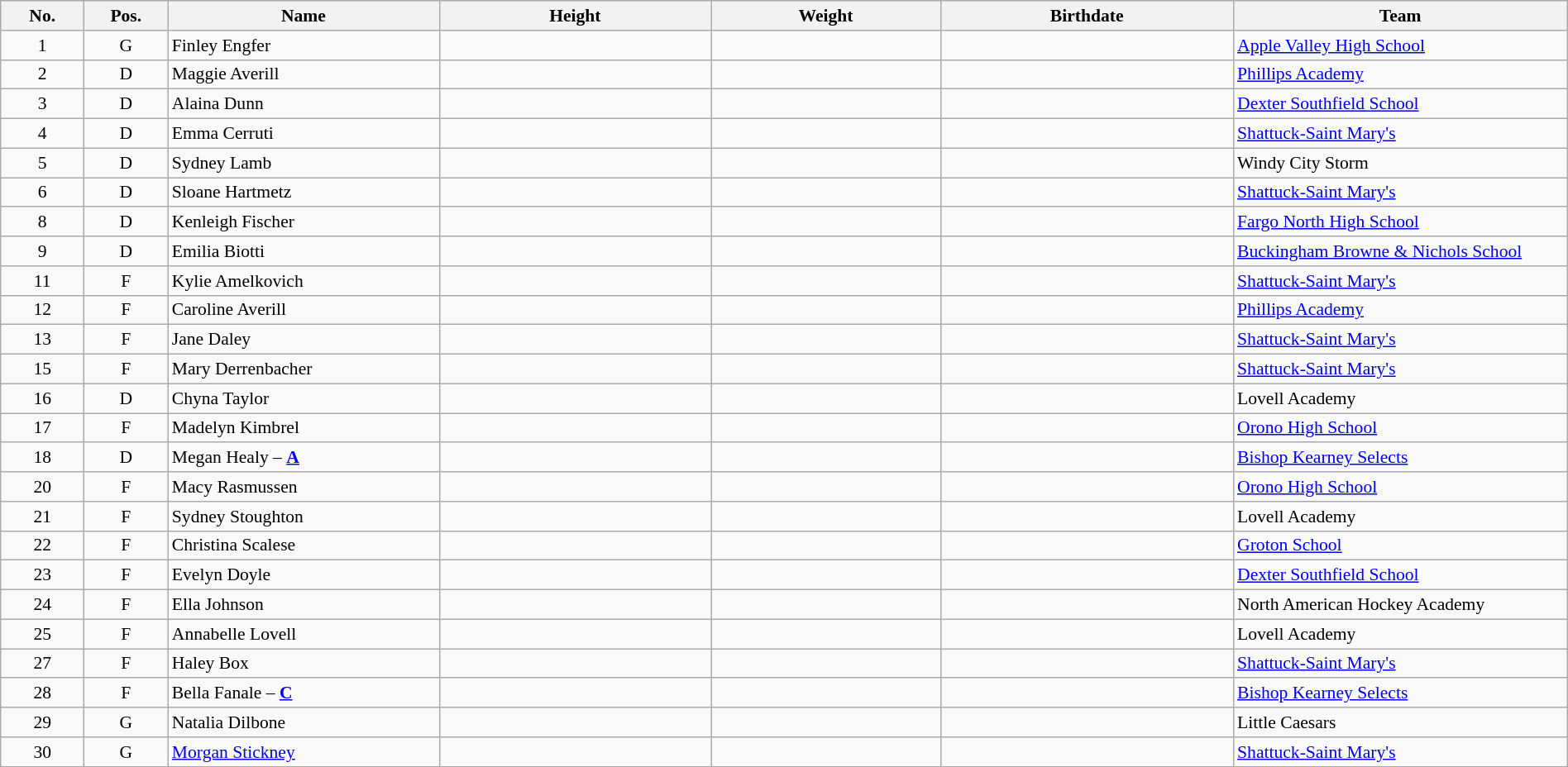<table width="100%" class="wikitable sortable" style="font-size: 90%; text-align: center;">
<tr>
<th style="width:  4%;">No.</th>
<th style="width:  4%;">Pos.</th>
<th style="width: 13%;">Name</th>
<th style="width: 13%;">Height</th>
<th style="width: 11%;">Weight</th>
<th style="width: 14%;">Birthdate</th>
<th style="width: 16%;">Team</th>
</tr>
<tr>
<td>1</td>
<td>G</td>
<td align=left>Finley Engfer</td>
<td></td>
<td></td>
<td></td>
<td align=left> <a href='#'>Apple Valley High School</a></td>
</tr>
<tr>
<td>2</td>
<td>D</td>
<td align=left>Maggie Averill</td>
<td></td>
<td></td>
<td></td>
<td align=left> <a href='#'>Phillips Academy</a></td>
</tr>
<tr>
<td>3</td>
<td>D</td>
<td align=left>Alaina Dunn</td>
<td></td>
<td></td>
<td></td>
<td align=left> <a href='#'>Dexter Southfield School</a></td>
</tr>
<tr>
<td>4</td>
<td>D</td>
<td align=left>Emma Cerruti</td>
<td></td>
<td></td>
<td></td>
<td align=left> <a href='#'>Shattuck-Saint Mary's</a></td>
</tr>
<tr>
<td>5</td>
<td>D</td>
<td align=left>Sydney Lamb</td>
<td></td>
<td></td>
<td></td>
<td align=left> Windy City Storm</td>
</tr>
<tr>
<td>6</td>
<td>D</td>
<td align=left>Sloane Hartmetz</td>
<td></td>
<td></td>
<td></td>
<td align=left> <a href='#'>Shattuck-Saint Mary's</a></td>
</tr>
<tr>
<td>8</td>
<td>D</td>
<td align=left>Kenleigh Fischer</td>
<td></td>
<td></td>
<td></td>
<td align=left> <a href='#'>Fargo North High School</a></td>
</tr>
<tr>
<td>9</td>
<td>D</td>
<td align=left>Emilia Biotti</td>
<td></td>
<td></td>
<td></td>
<td align=left> <a href='#'>Buckingham Browne & Nichols School</a></td>
</tr>
<tr>
<td>11</td>
<td>F</td>
<td align=left>Kylie Amelkovich</td>
<td></td>
<td></td>
<td></td>
<td align=left> <a href='#'>Shattuck-Saint Mary's</a></td>
</tr>
<tr>
<td>12</td>
<td>F</td>
<td align=left>Caroline Averill</td>
<td></td>
<td></td>
<td></td>
<td align=left> <a href='#'>Phillips Academy</a></td>
</tr>
<tr>
<td>13</td>
<td>F</td>
<td align=left>Jane Daley</td>
<td></td>
<td></td>
<td></td>
<td align=left> <a href='#'>Shattuck-Saint Mary's</a></td>
</tr>
<tr>
<td>15</td>
<td>F</td>
<td align=left>Mary Derrenbacher</td>
<td></td>
<td></td>
<td></td>
<td align=left> <a href='#'>Shattuck-Saint Mary's</a></td>
</tr>
<tr>
<td>16</td>
<td>D</td>
<td align=left>Chyna Taylor</td>
<td></td>
<td></td>
<td></td>
<td align=left> Lovell Academy</td>
</tr>
<tr>
<td>17</td>
<td>F</td>
<td align=left>Madelyn Kimbrel</td>
<td></td>
<td></td>
<td></td>
<td align=left> <a href='#'>Orono High School</a></td>
</tr>
<tr>
<td>18</td>
<td>D</td>
<td align=left>Megan Healy – <strong><a href='#'>A</a></strong></td>
<td></td>
<td></td>
<td></td>
<td align=left> <a href='#'>Bishop Kearney Selects</a></td>
</tr>
<tr>
<td>20</td>
<td>F</td>
<td align=left>Macy Rasmussen</td>
<td></td>
<td></td>
<td></td>
<td align=left> <a href='#'>Orono High School</a></td>
</tr>
<tr>
<td>21</td>
<td>F</td>
<td align=left>Sydney Stoughton</td>
<td></td>
<td></td>
<td></td>
<td align=left> Lovell Academy</td>
</tr>
<tr>
<td>22</td>
<td>F</td>
<td align=left>Christina Scalese</td>
<td></td>
<td></td>
<td></td>
<td align=left> <a href='#'>Groton School</a></td>
</tr>
<tr>
<td>23</td>
<td>F</td>
<td align=left>Evelyn Doyle</td>
<td></td>
<td></td>
<td></td>
<td align=left> <a href='#'>Dexter Southfield School</a></td>
</tr>
<tr>
<td>24</td>
<td>F</td>
<td align=left>Ella Johnson</td>
<td></td>
<td></td>
<td></td>
<td align=left> North American Hockey Academy</td>
</tr>
<tr>
<td>25</td>
<td>F</td>
<td align=left>Annabelle Lovell</td>
<td></td>
<td></td>
<td></td>
<td align=left> Lovell Academy</td>
</tr>
<tr>
<td>27</td>
<td>F</td>
<td align=left>Haley Box</td>
<td></td>
<td></td>
<td></td>
<td align=left> <a href='#'>Shattuck-Saint Mary's</a></td>
</tr>
<tr>
<td>28</td>
<td>F</td>
<td align=left>Bella Fanale – <strong><a href='#'>C</a></strong></td>
<td></td>
<td></td>
<td></td>
<td align=left> <a href='#'>Bishop Kearney Selects</a></td>
</tr>
<tr>
<td>29</td>
<td>G</td>
<td align=left>Natalia Dilbone</td>
<td></td>
<td></td>
<td></td>
<td align=left> Little Caesars</td>
</tr>
<tr>
<td>30</td>
<td>G</td>
<td align=left><a href='#'>Morgan Stickney</a></td>
<td></td>
<td></td>
<td></td>
<td align=left> <a href='#'>Shattuck-Saint Mary's</a></td>
</tr>
</table>
